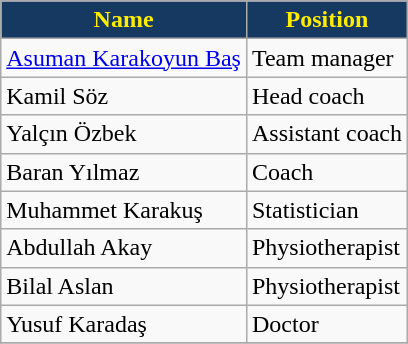<table class="wikitable">
<tr>
<th style="color:#FFED00; background:#163962;">Name</th>
<th style="color:#FFED00; background:#163962;">Position</th>
</tr>
<tr>
<td> <a href='#'>Asuman Karakoyun Baş</a></td>
<td>Team manager</td>
</tr>
<tr>
<td> Kamil Söz</td>
<td>Head coach</td>
</tr>
<tr>
<td> Yalçın Özbek</td>
<td>Assistant coach</td>
</tr>
<tr>
<td> Baran Yılmaz</td>
<td>Coach</td>
</tr>
<tr>
<td> Muhammet Karakuş</td>
<td>Statistician</td>
</tr>
<tr>
<td> Abdullah Akay</td>
<td>Physiotherapist</td>
</tr>
<tr>
<td> Bilal Aslan</td>
<td>Physiotherapist</td>
</tr>
<tr>
<td> Yusuf Karadaş</td>
<td>Doctor</td>
</tr>
<tr>
</tr>
</table>
